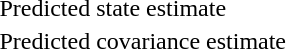<table>
<tr>
<td style="width:20em">Predicted state estimate</td>
<td></td>
</tr>
<tr>
<td>Predicted covariance estimate</td>
<td></td>
</tr>
<tr>
</tr>
</table>
